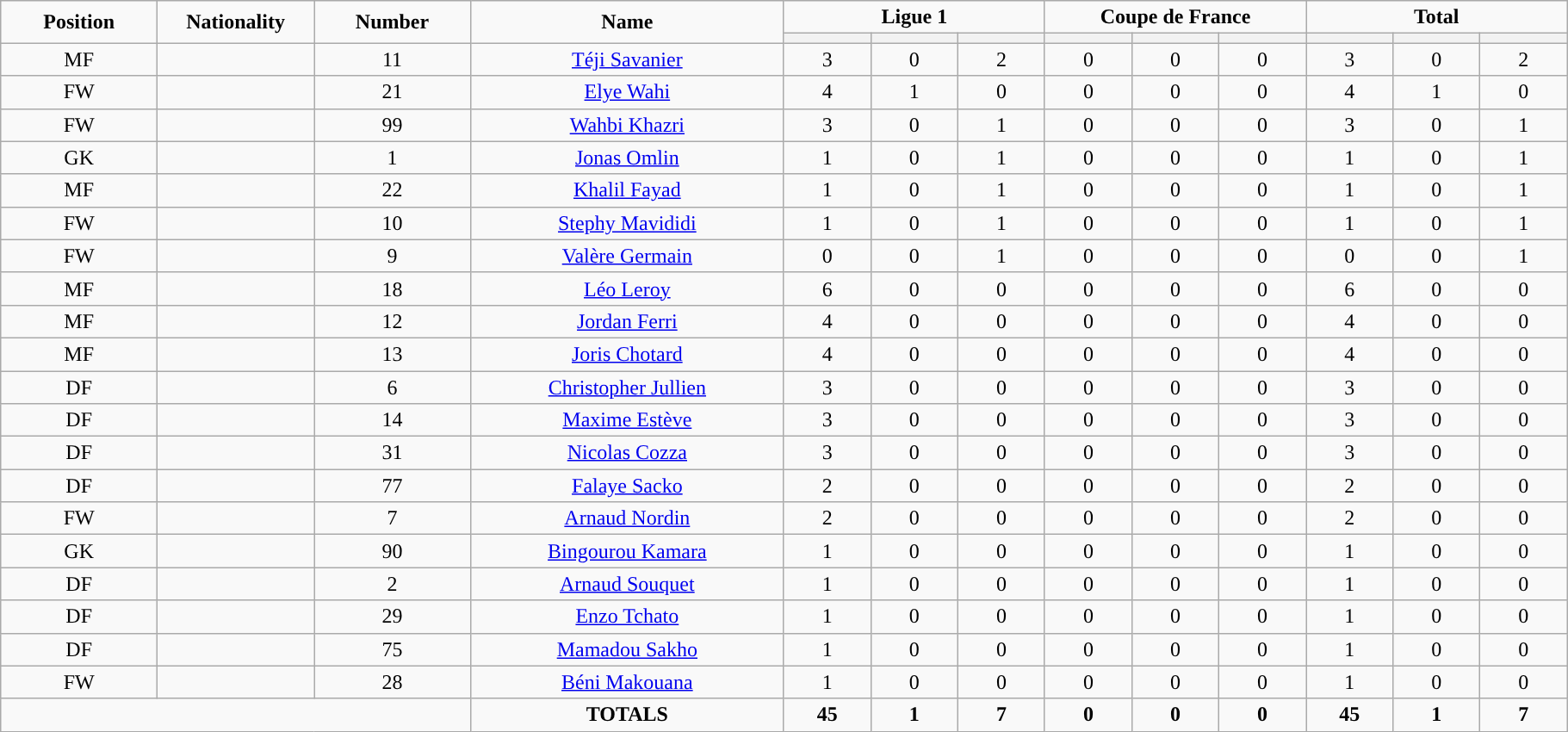<table class="wikitable" style="font-size: 100%; text-align: center;">
<tr>
<td rowspan="2" width="10%" align="center"><strong>Position</strong></td>
<td rowspan="2" width="10%" align="center"><strong>Nationality</strong></td>
<td rowspan="2" width="10%" align="center"><strong>Number</strong></td>
<td rowspan="2" width="20%" align="center"><strong>Name</strong></td>
<td colspan="3" align="center"><strong>Ligue 1</strong></td>
<td colspan="3" align="center"><strong>Coupe de France</strong></td>
<td colspan="3" align="center"><strong>Total</strong></td>
</tr>
<tr>
<th width=60 style="background:"></th>
<th width=60 style="background:"></th>
<th width=60 style="background:"></th>
<th width=60 style="background:"></th>
<th width=60 style="background:"></th>
<th width=60 style="background:"></th>
<th width=60 style="background:"></th>
<th width=60 style="background:"></th>
<th width=60 style="background:"></th>
</tr>
<tr>
<td>MF</td>
<td></td>
<td>11</td>
<td><a href='#'>Téji Savanier</a></td>
<td>3</td>
<td>0</td>
<td>2</td>
<td>0</td>
<td>0</td>
<td>0</td>
<td>3</td>
<td>0</td>
<td>2</td>
</tr>
<tr>
<td>FW</td>
<td></td>
<td>21</td>
<td><a href='#'>Elye Wahi</a></td>
<td>4</td>
<td>1</td>
<td>0</td>
<td>0</td>
<td>0</td>
<td>0</td>
<td>4</td>
<td>1</td>
<td>0</td>
</tr>
<tr>
<td>FW</td>
<td></td>
<td>99</td>
<td><a href='#'>Wahbi Khazri</a></td>
<td>3</td>
<td>0</td>
<td>1</td>
<td>0</td>
<td>0</td>
<td>0</td>
<td>3</td>
<td>0</td>
<td>1</td>
</tr>
<tr>
<td>GK</td>
<td></td>
<td>1</td>
<td><a href='#'>Jonas Omlin</a></td>
<td>1</td>
<td>0</td>
<td>1</td>
<td>0</td>
<td>0</td>
<td>0</td>
<td>1</td>
<td>0</td>
<td>1</td>
</tr>
<tr>
<td>MF</td>
<td></td>
<td>22</td>
<td><a href='#'>Khalil Fayad</a></td>
<td>1</td>
<td>0</td>
<td>1</td>
<td>0</td>
<td>0</td>
<td>0</td>
<td>1</td>
<td>0</td>
<td>1</td>
</tr>
<tr>
<td>FW</td>
<td></td>
<td>10</td>
<td><a href='#'>Stephy Mavididi</a></td>
<td>1</td>
<td>0</td>
<td>1</td>
<td>0</td>
<td>0</td>
<td>0</td>
<td>1</td>
<td>0</td>
<td>1</td>
</tr>
<tr>
<td>FW</td>
<td></td>
<td>9</td>
<td><a href='#'>Valère Germain</a></td>
<td>0</td>
<td>0</td>
<td>1</td>
<td>0</td>
<td>0</td>
<td>0</td>
<td>0</td>
<td>0</td>
<td>1</td>
</tr>
<tr>
<td>MF</td>
<td></td>
<td>18</td>
<td><a href='#'>Léo Leroy</a></td>
<td>6</td>
<td>0</td>
<td>0</td>
<td>0</td>
<td>0</td>
<td>0</td>
<td>6</td>
<td>0</td>
<td>0</td>
</tr>
<tr>
<td>MF</td>
<td></td>
<td>12</td>
<td><a href='#'>Jordan Ferri</a></td>
<td>4</td>
<td>0</td>
<td>0</td>
<td>0</td>
<td>0</td>
<td>0</td>
<td>4</td>
<td>0</td>
<td>0</td>
</tr>
<tr>
<td>MF</td>
<td></td>
<td>13</td>
<td><a href='#'>Joris Chotard</a></td>
<td>4</td>
<td>0</td>
<td>0</td>
<td>0</td>
<td>0</td>
<td>0</td>
<td>4</td>
<td>0</td>
<td>0</td>
</tr>
<tr>
<td>DF</td>
<td></td>
<td>6</td>
<td><a href='#'>Christopher Jullien</a></td>
<td>3</td>
<td>0</td>
<td>0</td>
<td>0</td>
<td>0</td>
<td>0</td>
<td>3</td>
<td>0</td>
<td>0</td>
</tr>
<tr>
<td>DF</td>
<td></td>
<td>14</td>
<td><a href='#'>Maxime Estève</a></td>
<td>3</td>
<td>0</td>
<td>0</td>
<td>0</td>
<td>0</td>
<td>0</td>
<td>3</td>
<td>0</td>
<td>0</td>
</tr>
<tr>
<td>DF</td>
<td></td>
<td>31</td>
<td><a href='#'>Nicolas Cozza</a></td>
<td>3</td>
<td>0</td>
<td>0</td>
<td>0</td>
<td>0</td>
<td>0</td>
<td>3</td>
<td>0</td>
<td>0</td>
</tr>
<tr>
<td>DF</td>
<td></td>
<td>77</td>
<td><a href='#'>Falaye Sacko</a></td>
<td>2</td>
<td>0</td>
<td>0</td>
<td>0</td>
<td>0</td>
<td>0</td>
<td>2</td>
<td>0</td>
<td>0</td>
</tr>
<tr>
<td>FW</td>
<td></td>
<td>7</td>
<td><a href='#'>Arnaud Nordin</a></td>
<td>2</td>
<td>0</td>
<td>0</td>
<td>0</td>
<td>0</td>
<td>0</td>
<td>2</td>
<td>0</td>
<td>0</td>
</tr>
<tr>
<td>GK</td>
<td></td>
<td>90</td>
<td><a href='#'>Bingourou Kamara</a></td>
<td>1</td>
<td>0</td>
<td>0</td>
<td>0</td>
<td>0</td>
<td>0</td>
<td>1</td>
<td>0</td>
<td>0</td>
</tr>
<tr>
<td>DF</td>
<td></td>
<td>2</td>
<td><a href='#'>Arnaud Souquet</a></td>
<td>1</td>
<td>0</td>
<td>0</td>
<td>0</td>
<td>0</td>
<td>0</td>
<td>1</td>
<td>0</td>
<td>0</td>
</tr>
<tr>
<td>DF</td>
<td></td>
<td>29</td>
<td><a href='#'>Enzo Tchato</a></td>
<td>1</td>
<td>0</td>
<td>0</td>
<td>0</td>
<td>0</td>
<td>0</td>
<td>1</td>
<td>0</td>
<td>0</td>
</tr>
<tr>
<td>DF</td>
<td></td>
<td>75</td>
<td><a href='#'>Mamadou Sakho</a></td>
<td>1</td>
<td>0</td>
<td>0</td>
<td>0</td>
<td>0</td>
<td>0</td>
<td>1</td>
<td>0</td>
<td>0</td>
</tr>
<tr>
<td>FW</td>
<td></td>
<td>28</td>
<td><a href='#'>Béni Makouana</a></td>
<td>1</td>
<td>0</td>
<td>0</td>
<td>0</td>
<td>0</td>
<td>0</td>
<td>1</td>
<td>0</td>
<td>0</td>
</tr>
<tr>
<td colspan="3"></td>
<td><strong>TOTALS</strong></td>
<td><strong>45</strong></td>
<td><strong>1</strong></td>
<td><strong>7</strong></td>
<td><strong>0</strong></td>
<td><strong>0</strong></td>
<td><strong>0</strong></td>
<td><strong>45</strong></td>
<td><strong>1</strong></td>
<td><strong>7</strong></td>
</tr>
</table>
